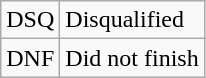<table class="wikitable">
<tr>
<td style="text-align:center;">DSQ</td>
<td>Disqualified</td>
</tr>
<tr>
<td style="text-align:center;">DNF</td>
<td>Did not finish</td>
</tr>
</table>
